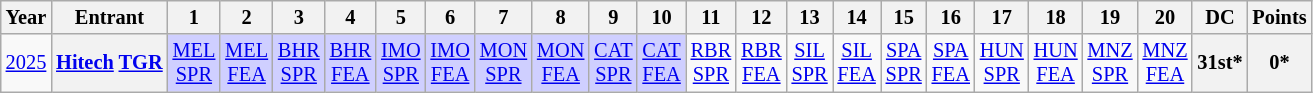<table class="wikitable" style="text-align:center; font-size:85%">
<tr>
<th>Year</th>
<th>Entrant</th>
<th>1</th>
<th>2</th>
<th>3</th>
<th>4</th>
<th>5</th>
<th>6</th>
<th>7</th>
<th>8</th>
<th>9</th>
<th>10</th>
<th>11</th>
<th>12</th>
<th>13</th>
<th>14</th>
<th>15</th>
<th>16</th>
<th>17</th>
<th>18</th>
<th>19</th>
<th>20</th>
<th>DC</th>
<th>Points</th>
</tr>
<tr>
<td><a href='#'>2025</a></td>
<th nowrap><a href='#'>Hitech</a> <a href='#'>TGR</a></th>
<td style="background:#CFCFFF;"><a href='#'>MEL<br>SPR</a><br></td>
<td style="background:#CFCFFF;"><a href='#'>MEL<br>FEA</a><br></td>
<td style="background:#CFCFFF;"><a href='#'>BHR<br>SPR</a><br></td>
<td style="background:#CFCFFF;"><a href='#'>BHR<br>FEA</a><br></td>
<td style="background:#CFCFFF;"><a href='#'>IMO<br>SPR</a><br></td>
<td style="background:#CFCFFF;"><a href='#'>IMO<br>FEA</a><br></td>
<td style="background:#CFCFFF;"><a href='#'>MON<br>SPR</a><br></td>
<td style="background:#CFCFFF;"><a href='#'>MON<br>FEA</a><br></td>
<td style="background:#CFCFFF;"><a href='#'>CAT<br>SPR</a><br></td>
<td style="background:#CFCFFF;"><a href='#'>CAT<br>FEA</a><br></td>
<td><a href='#'>RBR<br>SPR</a></td>
<td><a href='#'>RBR<br>FEA</a></td>
<td><a href='#'>SIL<br>SPR</a></td>
<td><a href='#'>SIL<br>FEA</a></td>
<td><a href='#'>SPA<br>SPR</a></td>
<td><a href='#'>SPA<br>FEA</a></td>
<td><a href='#'>HUN<br>SPR</a></td>
<td><a href='#'>HUN<br>FEA</a></td>
<td><a href='#'>MNZ<br>SPR</a></td>
<td><a href='#'>MNZ<br>FEA</a></td>
<th>31st*</th>
<th>0*</th>
</tr>
</table>
